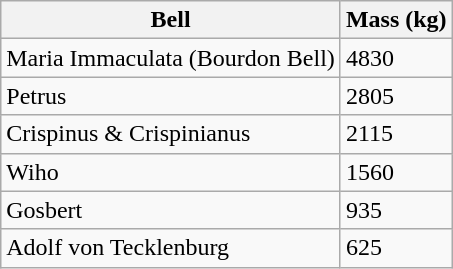<table class="wikitable sortable">
<tr>
<th>Bell</th>
<th>Mass (kg)</th>
</tr>
<tr>
<td>Maria Immaculata (Bourdon Bell)</td>
<td>4830</td>
</tr>
<tr>
<td>Petrus</td>
<td>2805</td>
</tr>
<tr>
<td>Crispinus & Crispinianus</td>
<td>2115</td>
</tr>
<tr>
<td>Wiho</td>
<td>1560</td>
</tr>
<tr>
<td>Gosbert</td>
<td>935</td>
</tr>
<tr>
<td>Adolf von Tecklenburg</td>
<td>625</td>
</tr>
</table>
